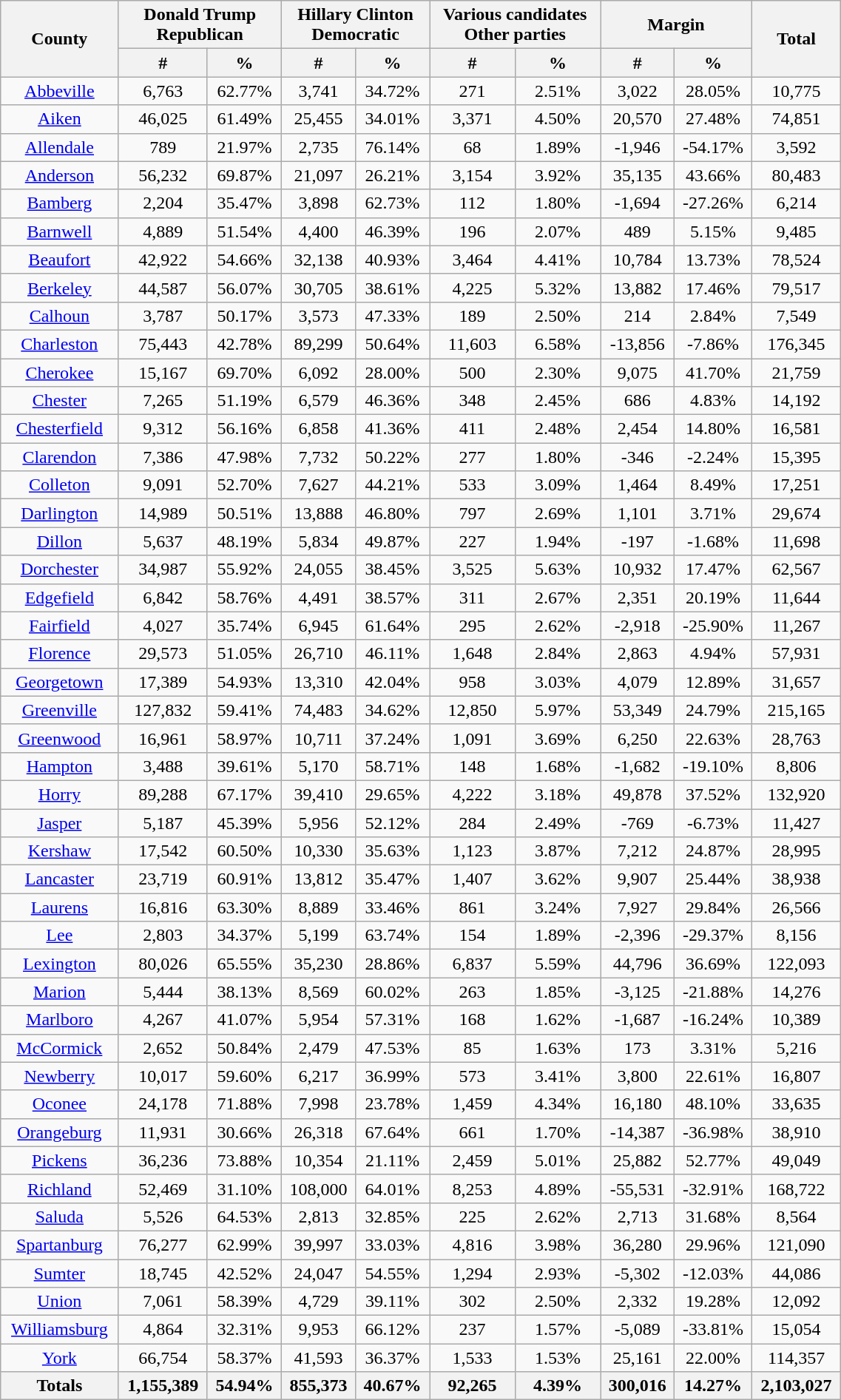<table width="60%" class="wikitable sortable">
<tr>
<th rowspan="2">County</th>
<th colspan="2">Donald Trump<br>Republican</th>
<th colspan="2">Hillary Clinton<br>Democratic</th>
<th colspan="2">Various candidates<br>Other parties</th>
<th colspan="2">Margin</th>
<th rowspan="2">Total</th>
</tr>
<tr>
<th style="text-align:center;" data-sort-type="number">#</th>
<th style="text-align:center;" data-sort-type="number">%</th>
<th style="text-align:center;" data-sort-type="number">#</th>
<th style="text-align:center;" data-sort-type="number">%</th>
<th style="text-align:center;" data-sort-type="number">#</th>
<th style="text-align:center;" data-sort-type="number">%</th>
<th style="text-align:center;" data-sort-type="number">#</th>
<th style="text-align:center;" data-sort-type="number">%</th>
</tr>
<tr style="text-align:center;">
<td><a href='#'>Abbeville</a></td>
<td>6,763</td>
<td>62.77%</td>
<td>3,741</td>
<td>34.72%</td>
<td>271</td>
<td>2.51%</td>
<td>3,022</td>
<td>28.05%</td>
<td>10,775</td>
</tr>
<tr style="text-align:center;">
<td><a href='#'>Aiken</a></td>
<td>46,025</td>
<td>61.49%</td>
<td>25,455</td>
<td>34.01%</td>
<td>3,371</td>
<td>4.50%</td>
<td>20,570</td>
<td>27.48%</td>
<td>74,851</td>
</tr>
<tr style="text-align:center;">
<td><a href='#'>Allendale</a></td>
<td>789</td>
<td>21.97%</td>
<td>2,735</td>
<td>76.14%</td>
<td>68</td>
<td>1.89%</td>
<td>-1,946</td>
<td>-54.17%</td>
<td>3,592</td>
</tr>
<tr style="text-align:center;">
<td><a href='#'>Anderson</a></td>
<td>56,232</td>
<td>69.87%</td>
<td>21,097</td>
<td>26.21%</td>
<td>3,154</td>
<td>3.92%</td>
<td>35,135</td>
<td>43.66%</td>
<td>80,483</td>
</tr>
<tr style="text-align:center;">
<td><a href='#'>Bamberg</a></td>
<td>2,204</td>
<td>35.47%</td>
<td>3,898</td>
<td>62.73%</td>
<td>112</td>
<td>1.80%</td>
<td>-1,694</td>
<td>-27.26%</td>
<td>6,214</td>
</tr>
<tr style="text-align:center;">
<td><a href='#'>Barnwell</a></td>
<td>4,889</td>
<td>51.54%</td>
<td>4,400</td>
<td>46.39%</td>
<td>196</td>
<td>2.07%</td>
<td>489</td>
<td>5.15%</td>
<td>9,485</td>
</tr>
<tr style="text-align:center;">
<td><a href='#'>Beaufort</a></td>
<td>42,922</td>
<td>54.66%</td>
<td>32,138</td>
<td>40.93%</td>
<td>3,464</td>
<td>4.41%</td>
<td>10,784</td>
<td>13.73%</td>
<td>78,524</td>
</tr>
<tr style="text-align:center;">
<td><a href='#'>Berkeley</a></td>
<td>44,587</td>
<td>56.07%</td>
<td>30,705</td>
<td>38.61%</td>
<td>4,225</td>
<td>5.32%</td>
<td>13,882</td>
<td>17.46%</td>
<td>79,517</td>
</tr>
<tr style="text-align:center;">
<td><a href='#'>Calhoun</a></td>
<td>3,787</td>
<td>50.17%</td>
<td>3,573</td>
<td>47.33%</td>
<td>189</td>
<td>2.50%</td>
<td>214</td>
<td>2.84%</td>
<td>7,549</td>
</tr>
<tr style="text-align:center;">
<td><a href='#'>Charleston</a></td>
<td>75,443</td>
<td>42.78%</td>
<td>89,299</td>
<td>50.64%</td>
<td>11,603</td>
<td>6.58%</td>
<td>-13,856</td>
<td>-7.86%</td>
<td>176,345</td>
</tr>
<tr style="text-align:center;">
<td><a href='#'>Cherokee</a></td>
<td>15,167</td>
<td>69.70%</td>
<td>6,092</td>
<td>28.00%</td>
<td>500</td>
<td>2.30%</td>
<td>9,075</td>
<td>41.70%</td>
<td>21,759</td>
</tr>
<tr style="text-align:center;">
<td><a href='#'>Chester</a></td>
<td>7,265</td>
<td>51.19%</td>
<td>6,579</td>
<td>46.36%</td>
<td>348</td>
<td>2.45%</td>
<td>686</td>
<td>4.83%</td>
<td>14,192</td>
</tr>
<tr style="text-align:center;">
<td><a href='#'>Chesterfield</a></td>
<td>9,312</td>
<td>56.16%</td>
<td>6,858</td>
<td>41.36%</td>
<td>411</td>
<td>2.48%</td>
<td>2,454</td>
<td>14.80%</td>
<td>16,581</td>
</tr>
<tr style="text-align:center;">
<td><a href='#'>Clarendon</a></td>
<td>7,386</td>
<td>47.98%</td>
<td>7,732</td>
<td>50.22%</td>
<td>277</td>
<td>1.80%</td>
<td>-346</td>
<td>-2.24%</td>
<td>15,395</td>
</tr>
<tr style="text-align:center;">
<td><a href='#'>Colleton</a></td>
<td>9,091</td>
<td>52.70%</td>
<td>7,627</td>
<td>44.21%</td>
<td>533</td>
<td>3.09%</td>
<td>1,464</td>
<td>8.49%</td>
<td>17,251</td>
</tr>
<tr style="text-align:center;">
<td><a href='#'>Darlington</a></td>
<td>14,989</td>
<td>50.51%</td>
<td>13,888</td>
<td>46.80%</td>
<td>797</td>
<td>2.69%</td>
<td>1,101</td>
<td>3.71%</td>
<td>29,674</td>
</tr>
<tr style="text-align:center;">
<td><a href='#'>Dillon</a></td>
<td>5,637</td>
<td>48.19%</td>
<td>5,834</td>
<td>49.87%</td>
<td>227</td>
<td>1.94%</td>
<td>-197</td>
<td>-1.68%</td>
<td>11,698</td>
</tr>
<tr style="text-align:center;">
<td><a href='#'>Dorchester</a></td>
<td>34,987</td>
<td>55.92%</td>
<td>24,055</td>
<td>38.45%</td>
<td>3,525</td>
<td>5.63%</td>
<td>10,932</td>
<td>17.47%</td>
<td>62,567</td>
</tr>
<tr style="text-align:center;">
<td><a href='#'>Edgefield</a></td>
<td>6,842</td>
<td>58.76%</td>
<td>4,491</td>
<td>38.57%</td>
<td>311</td>
<td>2.67%</td>
<td>2,351</td>
<td>20.19%</td>
<td>11,644</td>
</tr>
<tr style="text-align:center;">
<td><a href='#'>Fairfield</a></td>
<td>4,027</td>
<td>35.74%</td>
<td>6,945</td>
<td>61.64%</td>
<td>295</td>
<td>2.62%</td>
<td>-2,918</td>
<td>-25.90%</td>
<td>11,267</td>
</tr>
<tr style="text-align:center;">
<td><a href='#'>Florence</a></td>
<td>29,573</td>
<td>51.05%</td>
<td>26,710</td>
<td>46.11%</td>
<td>1,648</td>
<td>2.84%</td>
<td>2,863</td>
<td>4.94%</td>
<td>57,931</td>
</tr>
<tr style="text-align:center;">
<td><a href='#'>Georgetown</a></td>
<td>17,389</td>
<td>54.93%</td>
<td>13,310</td>
<td>42.04%</td>
<td>958</td>
<td>3.03%</td>
<td>4,079</td>
<td>12.89%</td>
<td>31,657</td>
</tr>
<tr style="text-align:center;">
<td><a href='#'>Greenville</a></td>
<td>127,832</td>
<td>59.41%</td>
<td>74,483</td>
<td>34.62%</td>
<td>12,850</td>
<td>5.97%</td>
<td>53,349</td>
<td>24.79%</td>
<td>215,165</td>
</tr>
<tr style="text-align:center;">
<td><a href='#'>Greenwood</a></td>
<td>16,961</td>
<td>58.97%</td>
<td>10,711</td>
<td>37.24%</td>
<td>1,091</td>
<td>3.69%</td>
<td>6,250</td>
<td>22.63%</td>
<td>28,763</td>
</tr>
<tr style="text-align:center;">
<td><a href='#'>Hampton</a></td>
<td>3,488</td>
<td>39.61%</td>
<td>5,170</td>
<td>58.71%</td>
<td>148</td>
<td>1.68%</td>
<td>-1,682</td>
<td>-19.10%</td>
<td>8,806</td>
</tr>
<tr style="text-align:center;">
<td><a href='#'>Horry</a></td>
<td>89,288</td>
<td>67.17%</td>
<td>39,410</td>
<td>29.65%</td>
<td>4,222</td>
<td>3.18%</td>
<td>49,878</td>
<td>37.52%</td>
<td>132,920</td>
</tr>
<tr style="text-align:center;">
<td><a href='#'>Jasper</a></td>
<td>5,187</td>
<td>45.39%</td>
<td>5,956</td>
<td>52.12%</td>
<td>284</td>
<td>2.49%</td>
<td>-769</td>
<td>-6.73%</td>
<td>11,427</td>
</tr>
<tr style="text-align:center;">
<td><a href='#'>Kershaw</a></td>
<td>17,542</td>
<td>60.50%</td>
<td>10,330</td>
<td>35.63%</td>
<td>1,123</td>
<td>3.87%</td>
<td>7,212</td>
<td>24.87%</td>
<td>28,995</td>
</tr>
<tr style="text-align:center;">
<td><a href='#'>Lancaster</a></td>
<td>23,719</td>
<td>60.91%</td>
<td>13,812</td>
<td>35.47%</td>
<td>1,407</td>
<td>3.62%</td>
<td>9,907</td>
<td>25.44%</td>
<td>38,938</td>
</tr>
<tr style="text-align:center;">
<td><a href='#'>Laurens</a></td>
<td>16,816</td>
<td>63.30%</td>
<td>8,889</td>
<td>33.46%</td>
<td>861</td>
<td>3.24%</td>
<td>7,927</td>
<td>29.84%</td>
<td>26,566</td>
</tr>
<tr style="text-align:center;">
<td><a href='#'>Lee</a></td>
<td>2,803</td>
<td>34.37%</td>
<td>5,199</td>
<td>63.74%</td>
<td>154</td>
<td>1.89%</td>
<td>-2,396</td>
<td>-29.37%</td>
<td>8,156</td>
</tr>
<tr style="text-align:center;">
<td><a href='#'>Lexington</a></td>
<td>80,026</td>
<td>65.55%</td>
<td>35,230</td>
<td>28.86%</td>
<td>6,837</td>
<td>5.59%</td>
<td>44,796</td>
<td>36.69%</td>
<td>122,093</td>
</tr>
<tr style="text-align:center;">
<td><a href='#'>Marion</a></td>
<td>5,444</td>
<td>38.13%</td>
<td>8,569</td>
<td>60.02%</td>
<td>263</td>
<td>1.85%</td>
<td>-3,125</td>
<td>-21.88%</td>
<td>14,276</td>
</tr>
<tr style="text-align:center;">
<td><a href='#'>Marlboro</a></td>
<td>4,267</td>
<td>41.07%</td>
<td>5,954</td>
<td>57.31%</td>
<td>168</td>
<td>1.62%</td>
<td>-1,687</td>
<td>-16.24%</td>
<td>10,389</td>
</tr>
<tr style="text-align:center;">
<td><a href='#'>McCormick</a></td>
<td>2,652</td>
<td>50.84%</td>
<td>2,479</td>
<td>47.53%</td>
<td>85</td>
<td>1.63%</td>
<td>173</td>
<td>3.31%</td>
<td>5,216</td>
</tr>
<tr style="text-align:center;">
<td><a href='#'>Newberry</a></td>
<td>10,017</td>
<td>59.60%</td>
<td>6,217</td>
<td>36.99%</td>
<td>573</td>
<td>3.41%</td>
<td>3,800</td>
<td>22.61%</td>
<td>16,807</td>
</tr>
<tr style="text-align:center;">
<td><a href='#'>Oconee</a></td>
<td>24,178</td>
<td>71.88%</td>
<td>7,998</td>
<td>23.78%</td>
<td>1,459</td>
<td>4.34%</td>
<td>16,180</td>
<td>48.10%</td>
<td>33,635</td>
</tr>
<tr style="text-align:center;">
<td><a href='#'>Orangeburg</a></td>
<td>11,931</td>
<td>30.66%</td>
<td>26,318</td>
<td>67.64%</td>
<td>661</td>
<td>1.70%</td>
<td>-14,387</td>
<td>-36.98%</td>
<td>38,910</td>
</tr>
<tr style="text-align:center;">
<td><a href='#'>Pickens</a></td>
<td>36,236</td>
<td>73.88%</td>
<td>10,354</td>
<td>21.11%</td>
<td>2,459</td>
<td>5.01%</td>
<td>25,882</td>
<td>52.77%</td>
<td>49,049</td>
</tr>
<tr style="text-align:center;">
<td><a href='#'>Richland</a></td>
<td>52,469</td>
<td>31.10%</td>
<td>108,000</td>
<td>64.01%</td>
<td>8,253</td>
<td>4.89%</td>
<td>-55,531</td>
<td>-32.91%</td>
<td>168,722</td>
</tr>
<tr style="text-align:center;">
<td><a href='#'>Saluda</a></td>
<td>5,526</td>
<td>64.53%</td>
<td>2,813</td>
<td>32.85%</td>
<td>225</td>
<td>2.62%</td>
<td>2,713</td>
<td>31.68%</td>
<td>8,564</td>
</tr>
<tr style="text-align:center;">
<td><a href='#'>Spartanburg</a></td>
<td>76,277</td>
<td>62.99%</td>
<td>39,997</td>
<td>33.03%</td>
<td>4,816</td>
<td>3.98%</td>
<td>36,280</td>
<td>29.96%</td>
<td>121,090</td>
</tr>
<tr style="text-align:center;">
<td><a href='#'>Sumter</a></td>
<td>18,745</td>
<td>42.52%</td>
<td>24,047</td>
<td>54.55%</td>
<td>1,294</td>
<td>2.93%</td>
<td>-5,302</td>
<td>-12.03%</td>
<td>44,086</td>
</tr>
<tr style="text-align:center;">
<td><a href='#'>Union</a></td>
<td>7,061</td>
<td>58.39%</td>
<td>4,729</td>
<td>39.11%</td>
<td>302</td>
<td>2.50%</td>
<td>2,332</td>
<td>19.28%</td>
<td>12,092</td>
</tr>
<tr style="text-align:center;">
<td><a href='#'>Williamsburg</a></td>
<td>4,864</td>
<td>32.31%</td>
<td>9,953</td>
<td>66.12%</td>
<td>237</td>
<td>1.57%</td>
<td>-5,089</td>
<td>-33.81%</td>
<td>15,054</td>
</tr>
<tr style="text-align:center;">
<td><a href='#'>York</a></td>
<td>66,754</td>
<td>58.37%</td>
<td>41,593</td>
<td>36.37%</td>
<td>1,533</td>
<td>1.53%</td>
<td>25,161</td>
<td>22.00%</td>
<td>114,357</td>
</tr>
<tr>
<th>Totals</th>
<th>1,155,389</th>
<th>54.94%</th>
<th>855,373</th>
<th>40.67%</th>
<th>92,265</th>
<th>4.39%</th>
<th>300,016</th>
<th>14.27%</th>
<th>2,103,027</th>
</tr>
</table>
